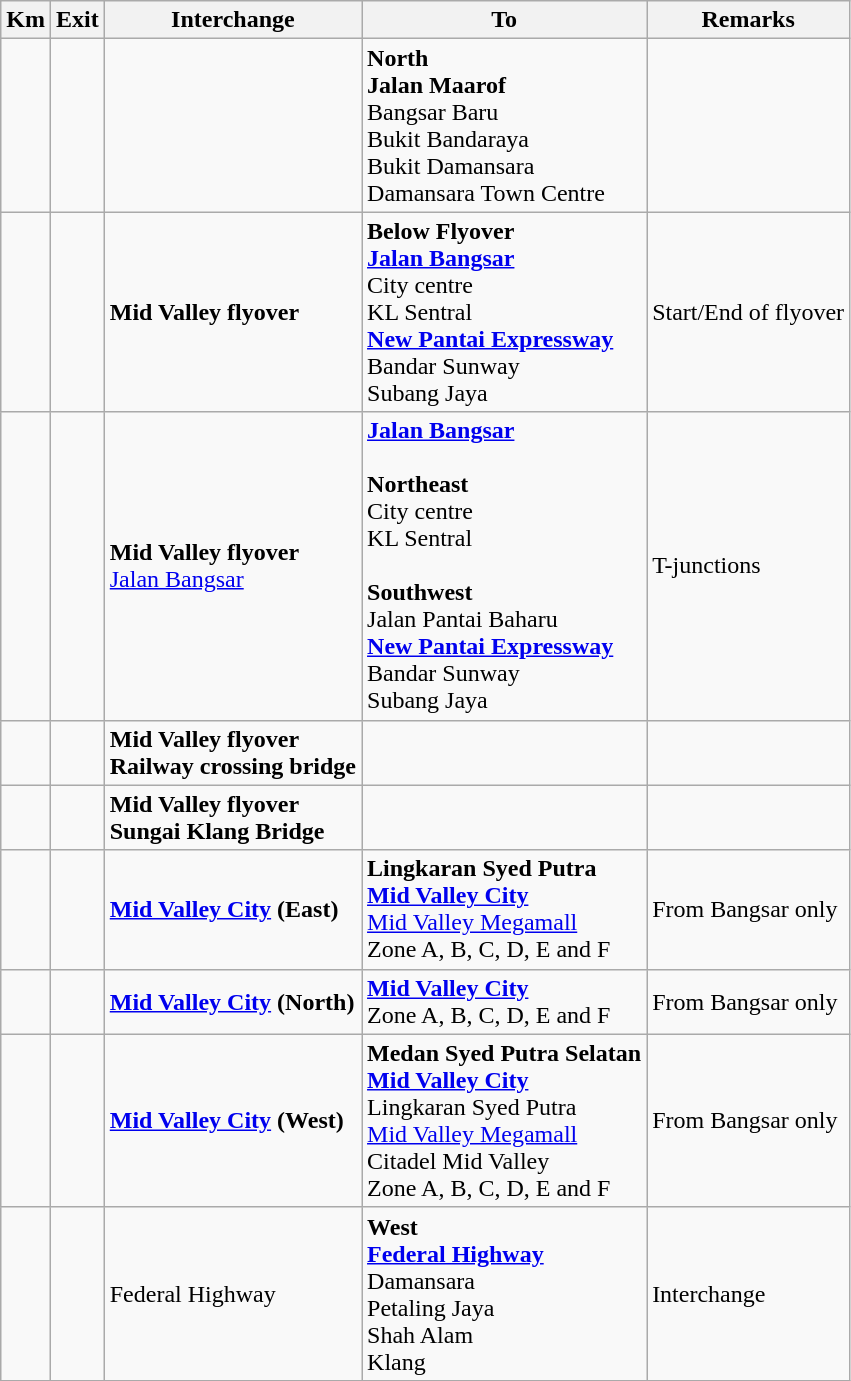<table class="wikitable">
<tr>
<th>Km</th>
<th>Exit</th>
<th>Interchange</th>
<th>To</th>
<th>Remarks</th>
</tr>
<tr>
<td></td>
<td></td>
<td></td>
<td><strong>North</strong><br><strong>Jalan Maarof</strong><br>Bangsar Baru<br>Bukit Bandaraya<br>Bukit Damansara<br>Damansara Town Centre</td>
<td></td>
</tr>
<tr>
<td></td>
<td></td>
<td><strong>Mid Valley flyover</strong></td>
<td><strong>Below Flyover</strong><br><strong><a href='#'>Jalan Bangsar</a></strong><br>City centre<br>KL Sentral<br> <strong><a href='#'>New Pantai Expressway</a></strong><br>Bandar Sunway<br>Subang Jaya</td>
<td>Start/End of flyover</td>
</tr>
<tr>
<td></td>
<td></td>
<td><strong>Mid Valley flyover</strong><br><a href='#'>Jalan Bangsar</a></td>
<td><strong><a href='#'>Jalan Bangsar</a></strong><br><br><strong>Northeast</strong><br>City centre<br>KL Sentral<br><br><strong>Southwest</strong><br>Jalan Pantai Baharu<br> <strong><a href='#'>New Pantai Expressway</a></strong><br>Bandar Sunway<br>Subang Jaya</td>
<td>T-junctions</td>
</tr>
<tr>
<td></td>
<td></td>
<td><strong>Mid Valley flyover</strong><br><strong>Railway crossing bridge</strong></td>
<td></td>
<td></td>
</tr>
<tr>
<td></td>
<td></td>
<td><strong>Mid Valley flyover</strong><br><strong>Sungai Klang Bridge</strong></td>
<td></td>
<td></td>
</tr>
<tr>
<td></td>
<td></td>
<td><strong><a href='#'>Mid Valley City</a> (East)</strong></td>
<td><strong>Lingkaran Syed Putra</strong><br><strong><a href='#'>Mid Valley City</a></strong><br><a href='#'>Mid Valley Megamall</a> <br> Zone A, B, C, D, E and F</td>
<td>From Bangsar only</td>
</tr>
<tr>
<td></td>
<td></td>
<td><strong><a href='#'>Mid Valley City</a> (North)</strong></td>
<td><strong><a href='#'>Mid Valley City</a></strong><br> Zone A, B, C, D, E and F</td>
<td>From Bangsar only</td>
</tr>
<tr>
<td></td>
<td></td>
<td><strong><a href='#'>Mid Valley City</a> (West)</strong></td>
<td><strong>Medan Syed Putra Selatan</strong><br><strong><a href='#'>Mid Valley City</a></strong><br>Lingkaran Syed Putra<br><a href='#'>Mid Valley Megamall</a> <br>Citadel Mid Valley<br> Zone A, B, C, D, E and F</td>
<td>From Bangsar only</td>
</tr>
<tr>
<td></td>
<td></td>
<td>Federal Highway</td>
<td><strong>West</strong><br> <strong><a href='#'>Federal Highway</a></strong><br> Damansara<br> Petaling Jaya<br> Shah Alam<br> Klang</td>
<td>Interchange</td>
</tr>
</table>
